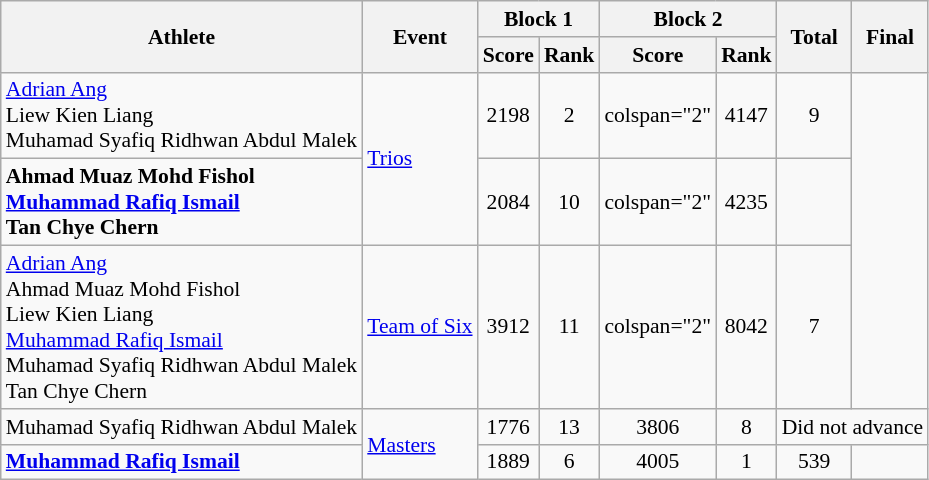<table class="wikitable" style="font-size:90%;text-align:center">
<tr>
<th rowspan="2">Athlete</th>
<th rowspan="2">Event</th>
<th colspan="2">Block 1</th>
<th colspan="2">Block 2</th>
<th rowspan="2">Total</th>
<th rowspan="2">Final</th>
</tr>
<tr>
<th>Score</th>
<th>Rank</th>
<th>Score</th>
<th>Rank</th>
</tr>
<tr>
<td align="left"><a href='#'>Adrian Ang</a><br>Liew Kien Liang<br>Muhamad Syafiq Ridhwan Abdul Malek</td>
<td align="left" rowspan="2"><a href='#'>Trios</a></td>
<td>2198</td>
<td>2</td>
<td>colspan="2" </td>
<td>4147</td>
<td>9</td>
</tr>
<tr>
<td align="left"><strong>Ahmad Muaz Mohd Fishol<br><a href='#'>Muhammad Rafiq Ismail</a><br>Tan Chye Chern</strong></td>
<td>2084</td>
<td>10</td>
<td>colspan="2" </td>
<td>4235</td>
<td></td>
</tr>
<tr>
<td align="left"><a href='#'>Adrian Ang</a><br>Ahmad Muaz Mohd Fishol<br>Liew Kien Liang<br><a href='#'>Muhammad Rafiq Ismail</a><br>Muhamad Syafiq Ridhwan Abdul Malek<br>Tan Chye Chern</td>
<td align="left"><a href='#'>Team of Six</a></td>
<td>3912</td>
<td>11</td>
<td>colspan="2" </td>
<td>8042</td>
<td>7</td>
</tr>
<tr>
<td align="left">Muhamad Syafiq Ridhwan Abdul Malek</td>
<td align="left" rowspan="2"><a href='#'>Masters</a></td>
<td>1776</td>
<td>13</td>
<td>3806</td>
<td>8</td>
<td colspan="2">Did not advance</td>
</tr>
<tr>
<td align="left"><strong><a href='#'>Muhammad Rafiq Ismail</a></strong></td>
<td>1889</td>
<td>6</td>
<td>4005</td>
<td>1</td>
<td>539</td>
<td></td>
</tr>
</table>
